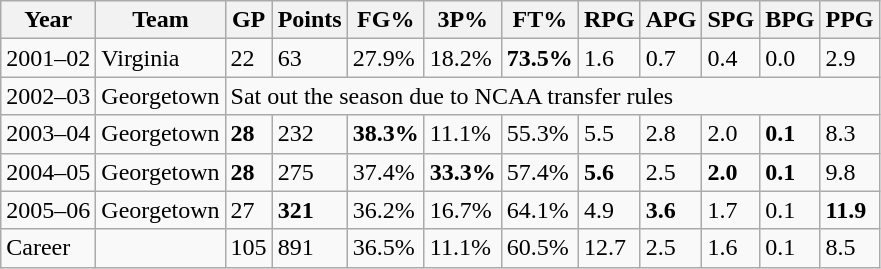<table class="wikitable">
<tr>
<th>Year</th>
<th>Team</th>
<th>GP</th>
<th>Points</th>
<th>FG%</th>
<th>3P%</th>
<th>FT%</th>
<th>RPG</th>
<th>APG</th>
<th>SPG</th>
<th>BPG</th>
<th>PPG</th>
</tr>
<tr>
<td>2001–02</td>
<td>Virginia</td>
<td>22</td>
<td>63</td>
<td>27.9%</td>
<td>18.2%</td>
<td><strong>73.5%</strong></td>
<td>1.6</td>
<td>0.7</td>
<td>0.4</td>
<td>0.0</td>
<td>2.9</td>
</tr>
<tr>
<td>2002–03</td>
<td>Georgetown</td>
<td colspan="10">Sat out the season due to NCAA transfer rules</td>
</tr>
<tr>
<td>2003–04</td>
<td>Georgetown</td>
<td><strong>28</strong></td>
<td>232</td>
<td><strong>38.3%</strong></td>
<td>11.1%</td>
<td>55.3%</td>
<td>5.5</td>
<td>2.8</td>
<td>2.0</td>
<td><strong>0.1</strong></td>
<td>8.3</td>
</tr>
<tr>
<td>2004–05</td>
<td>Georgetown</td>
<td><strong>28</strong></td>
<td>275</td>
<td>37.4%</td>
<td><strong>33.3%</strong></td>
<td>57.4%</td>
<td><strong>5.6</strong></td>
<td>2.5</td>
<td><strong>2.0</strong></td>
<td><strong>0.1</strong></td>
<td>9.8</td>
</tr>
<tr>
<td>2005–06</td>
<td>Georgetown</td>
<td>27</td>
<td><strong>321</strong></td>
<td>36.2%</td>
<td>16.7%</td>
<td>64.1%</td>
<td>4.9</td>
<td><strong>3.6</strong></td>
<td>1.7</td>
<td>0.1</td>
<td><strong>11.9</strong></td>
</tr>
<tr>
<td>Career</td>
<td></td>
<td>105</td>
<td>891</td>
<td>36.5%</td>
<td>11.1%</td>
<td>60.5%</td>
<td>12.7</td>
<td>2.5</td>
<td>1.6</td>
<td>0.1</td>
<td>8.5</td>
</tr>
</table>
